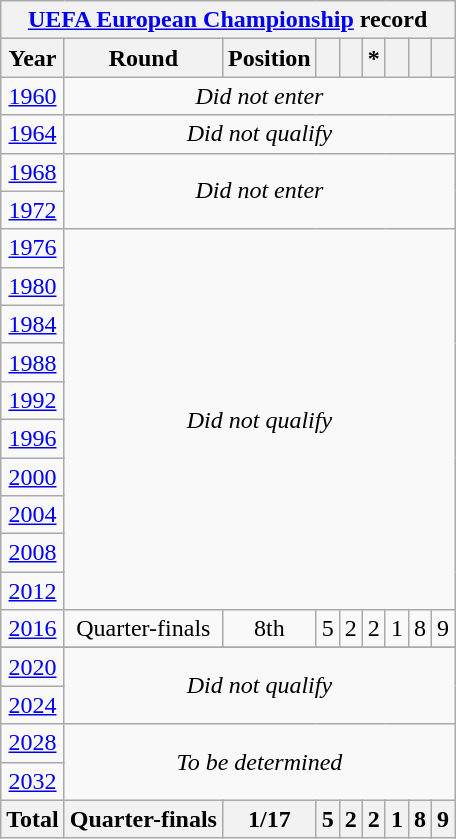<table class="wikitable" style="text-align: center;">
<tr>
<th colspan=9><a href='#'>UEFA European Championship</a> record</th>
</tr>
<tr>
<th>Year</th>
<th>Round</th>
<th>Position</th>
<th></th>
<th></th>
<th>*</th>
<th></th>
<th></th>
<th></th>
</tr>
<tr>
<td> <a href='#'>1960</a></td>
<td colspan=8><em>Did not enter</em></td>
</tr>
<tr>
<td> <a href='#'>1964</a></td>
<td colspan=8><em>Did not qualify</em></td>
</tr>
<tr>
<td> <a href='#'>1968</a></td>
<td rowspan=2 colspan=8><em>Did not enter</em></td>
</tr>
<tr>
<td> <a href='#'>1972</a></td>
</tr>
<tr>
<td> <a href='#'>1976</a></td>
<td rowspan=10 colspan=8><em>Did not qualify</em></td>
</tr>
<tr>
<td> <a href='#'>1980</a></td>
</tr>
<tr>
<td> <a href='#'>1984</a></td>
</tr>
<tr>
<td> <a href='#'>1988</a></td>
</tr>
<tr>
<td> <a href='#'>1992</a></td>
</tr>
<tr>
<td> <a href='#'>1996</a></td>
</tr>
<tr>
<td>  <a href='#'>2000</a></td>
</tr>
<tr>
<td> <a href='#'>2004</a></td>
</tr>
<tr>
<td>  <a href='#'>2008</a></td>
</tr>
<tr>
<td>  <a href='#'>2012</a></td>
</tr>
<tr>
<td> <a href='#'>2016</a></td>
<td>Quarter-finals</td>
<td>8th</td>
<td>5</td>
<td>2</td>
<td>2</td>
<td>1</td>
<td>8</td>
<td>9</td>
</tr>
<tr>
</tr>
<tr>
<td> <a href='#'>2020</a></td>
<td rowspan=2 colspan=8><em>Did not qualify</em></td>
</tr>
<tr>
<td> <a href='#'>2024</a></td>
</tr>
<tr>
<td>  <a href='#'>2028</a></td>
<td rowspan=2 colspan=8><em>To be determined</em></td>
</tr>
<tr>
<td>  <a href='#'>2032</a></td>
</tr>
<tr>
<th>Total</th>
<th>Quarter-finals</th>
<th>1/17</th>
<th>5</th>
<th>2</th>
<th>2</th>
<th>1</th>
<th>8</th>
<th>9</th>
</tr>
</table>
